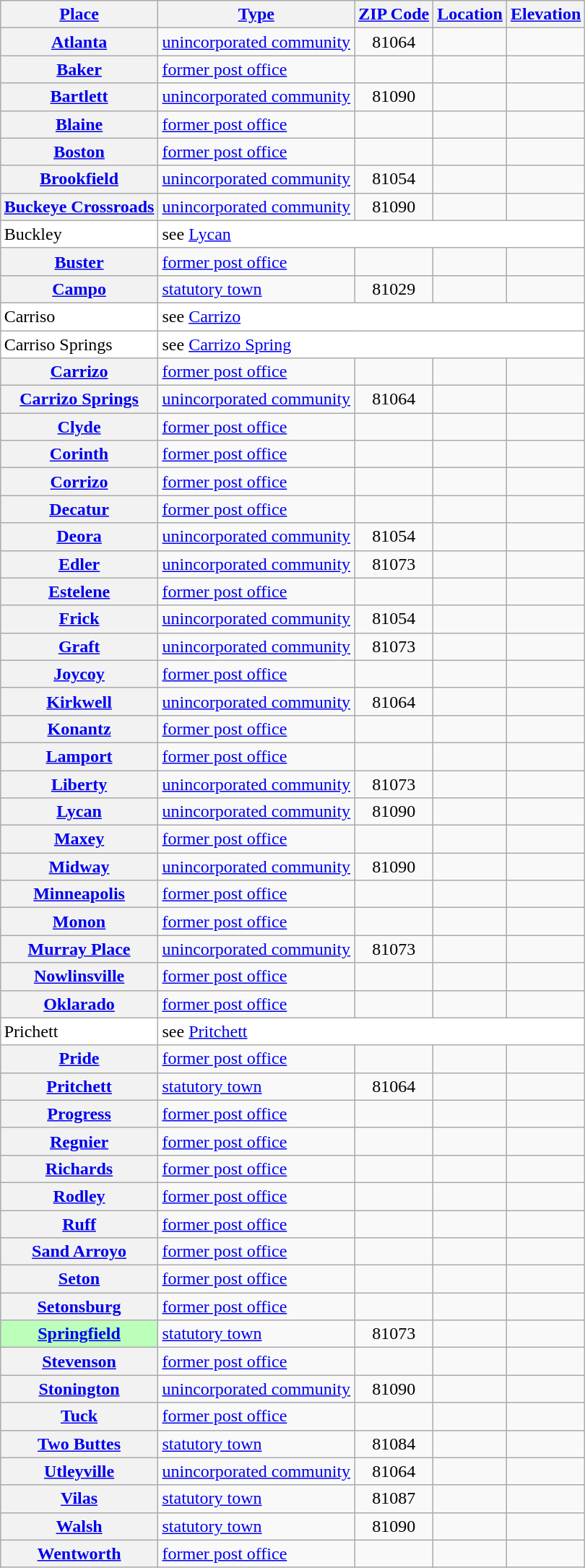<table class="wikitable sortable  plainrowheaders" style="margin:auto;">
<tr>
<th scope=col><a href='#'>Place</a></th>
<th scope=col><a href='#'>Type</a></th>
<th scope=col><a href='#'>ZIP Code</a></th>
<th scope=col><a href='#'>Location</a></th>
<th scope=col><a href='#'>Elevation</a></th>
</tr>
<tr>
<th scope=row><a href='#'>Atlanta</a></th>
<td><a href='#'>unincorporated community</a></td>
<td align=center>81064</td>
<td></td>
<td align=right></td>
</tr>
<tr>
<th scope=row><a href='#'>Baker</a></th>
<td><a href='#'>former post office</a></td>
<td align=center></td>
<td></td>
<td></td>
</tr>
<tr>
<th scope=row><a href='#'>Bartlett</a></th>
<td><a href='#'>unincorporated community</a></td>
<td align=center>81090</td>
<td></td>
<td align=right></td>
</tr>
<tr>
<th scope=row><a href='#'>Blaine</a></th>
<td><a href='#'>former post office</a></td>
<td align=center></td>
<td></td>
<td></td>
</tr>
<tr>
<th scope=row><a href='#'>Boston</a></th>
<td><a href='#'>former post office</a></td>
<td align=center></td>
<td></td>
<td></td>
</tr>
<tr>
<th scope=row><a href='#'>Brookfield</a></th>
<td><a href='#'>unincorporated community</a></td>
<td align=center>81054</td>
<td></td>
<td align=right></td>
</tr>
<tr>
<th scope=row><a href='#'>Buckeye Crossroads</a></th>
<td><a href='#'>unincorporated community</a></td>
<td align=center>81090</td>
<td></td>
<td align=right></td>
</tr>
<tr bgcolor=white>
<td>Buckley</td>
<td colspan=4>see <a href='#'>Lycan</a></td>
</tr>
<tr>
<th scope=row><a href='#'>Buster</a></th>
<td><a href='#'>former post office</a></td>
<td align=center></td>
<td></td>
<td></td>
</tr>
<tr>
<th scope=row><a href='#'>Campo</a></th>
<td><a href='#'>statutory town</a></td>
<td align=center>81029</td>
<td></td>
<td align=right></td>
</tr>
<tr bgcolor=white>
<td>Carriso</td>
<td colspan=4>see <a href='#'>Carrizo</a></td>
</tr>
<tr bgcolor=white>
<td>Carriso Springs</td>
<td colspan=4>see <a href='#'>Carrizo Spring</a></td>
</tr>
<tr>
<th scope=row><a href='#'>Carrizo</a></th>
<td><a href='#'>former post office</a></td>
<td align=center></td>
<td></td>
<td></td>
</tr>
<tr>
<th scope=row><a href='#'>Carrizo Springs</a></th>
<td><a href='#'>unincorporated community</a></td>
<td align=center>81064</td>
<td></td>
<td align=right></td>
</tr>
<tr>
<th scope=row><a href='#'>Clyde</a></th>
<td><a href='#'>former post office</a></td>
<td align=center></td>
<td></td>
<td></td>
</tr>
<tr>
<th scope=row><a href='#'>Corinth</a></th>
<td><a href='#'>former post office</a></td>
<td align=center></td>
<td></td>
<td></td>
</tr>
<tr>
<th scope=row><a href='#'>Corrizo</a></th>
<td><a href='#'>former post office</a></td>
<td align=center></td>
<td></td>
<td></td>
</tr>
<tr>
<th scope=row><a href='#'>Decatur</a></th>
<td><a href='#'>former post office</a></td>
<td align=center></td>
<td></td>
<td></td>
</tr>
<tr>
<th scope=row><a href='#'>Deora</a></th>
<td><a href='#'>unincorporated community</a></td>
<td align=center>81054</td>
<td></td>
<td align=right></td>
</tr>
<tr>
<th scope=row><a href='#'>Edler</a></th>
<td><a href='#'>unincorporated community</a></td>
<td align=center>81073</td>
<td></td>
<td align=right></td>
</tr>
<tr>
<th scope=row><a href='#'>Estelene</a></th>
<td><a href='#'>former post office</a></td>
<td align=center></td>
<td></td>
<td></td>
</tr>
<tr>
<th scope=row><a href='#'>Frick</a></th>
<td><a href='#'>unincorporated community</a></td>
<td align=center>81054</td>
<td></td>
<td align=right></td>
</tr>
<tr>
<th scope=row><a href='#'>Graft</a></th>
<td><a href='#'>unincorporated community</a></td>
<td align=center>81073</td>
<td></td>
<td align=right></td>
</tr>
<tr>
<th scope=row><a href='#'>Joycoy</a></th>
<td><a href='#'>former post office</a></td>
<td align=center></td>
<td></td>
<td></td>
</tr>
<tr>
<th scope=row><a href='#'>Kirkwell</a></th>
<td><a href='#'>unincorporated community</a></td>
<td align=center>81064</td>
<td></td>
<td align=right></td>
</tr>
<tr>
<th scope=row><a href='#'>Konantz</a></th>
<td><a href='#'>former post office</a></td>
<td align=center></td>
<td></td>
<td></td>
</tr>
<tr>
<th scope=row><a href='#'>Lamport</a></th>
<td><a href='#'>former post office</a></td>
<td align=center></td>
<td></td>
<td></td>
</tr>
<tr>
<th scope=row><a href='#'>Liberty</a></th>
<td><a href='#'>unincorporated community</a></td>
<td align=center>81073</td>
<td></td>
<td align=right></td>
</tr>
<tr>
<th scope=row><a href='#'>Lycan</a></th>
<td><a href='#'>unincorporated community</a></td>
<td align=center>81090</td>
<td></td>
<td align=right></td>
</tr>
<tr>
<th scope=row><a href='#'>Maxey</a></th>
<td><a href='#'>former post office</a></td>
<td align=center></td>
<td></td>
<td></td>
</tr>
<tr>
<th scope=row><a href='#'>Midway</a></th>
<td><a href='#'>unincorporated community</a></td>
<td align=center>81090</td>
<td></td>
<td align=right></td>
</tr>
<tr>
<th scope=row><a href='#'>Minneapolis</a></th>
<td><a href='#'>former post office</a></td>
<td align=center></td>
<td></td>
<td></td>
</tr>
<tr>
<th scope=row><a href='#'>Monon</a></th>
<td><a href='#'>former post office</a></td>
<td align=center></td>
<td></td>
<td></td>
</tr>
<tr>
<th scope=row><a href='#'>Murray Place</a></th>
<td><a href='#'>unincorporated community</a></td>
<td align=center>81073</td>
<td></td>
<td align=right></td>
</tr>
<tr>
<th scope=row><a href='#'>Nowlinsville</a></th>
<td><a href='#'>former post office</a></td>
<td align=center></td>
<td></td>
<td></td>
</tr>
<tr>
<th scope=row><a href='#'>Oklarado</a></th>
<td><a href='#'>former post office</a></td>
<td align=center></td>
<td></td>
<td></td>
</tr>
<tr bgcolor=white>
<td>Prichett</td>
<td colspan=4>see <a href='#'>Pritchett</a></td>
</tr>
<tr>
<th scope=row><a href='#'>Pride</a></th>
<td><a href='#'>former post office</a></td>
<td align=center></td>
<td></td>
<td></td>
</tr>
<tr>
<th scope=row><a href='#'>Pritchett</a></th>
<td><a href='#'>statutory town</a></td>
<td align=center>81064</td>
<td></td>
<td align=right></td>
</tr>
<tr>
<th scope=row><a href='#'>Progress</a></th>
<td><a href='#'>former post office</a></td>
<td align=center></td>
<td></td>
<td></td>
</tr>
<tr>
<th scope=row><a href='#'>Regnier</a></th>
<td><a href='#'>former post office</a></td>
<td align=center></td>
<td></td>
<td></td>
</tr>
<tr>
<th scope=row><a href='#'>Richards</a></th>
<td><a href='#'>former post office</a></td>
<td align=center></td>
<td></td>
<td></td>
</tr>
<tr>
<th scope=row><a href='#'>Rodley</a></th>
<td><a href='#'>former post office</a></td>
<td align=center></td>
<td></td>
<td></td>
</tr>
<tr>
<th scope=row><a href='#'>Ruff</a></th>
<td><a href='#'>former post office</a></td>
<td align=center></td>
<td></td>
<td></td>
</tr>
<tr>
<th scope=row><a href='#'>Sand Arroyo</a></th>
<td><a href='#'>former post office</a></td>
<td align=center></td>
<td></td>
<td></td>
</tr>
<tr>
<th scope=row><a href='#'>Seton</a></th>
<td><a href='#'>former post office</a></td>
<td align=center></td>
<td></td>
<td></td>
</tr>
<tr>
<th scope=row><a href='#'>Setonsburg</a></th>
<td><a href='#'>former post office</a></td>
<td align=center></td>
<td></td>
<td></td>
</tr>
<tr>
<th scope=row style="background:#BBFFBB;"><a href='#'>Springfield</a></th>
<td><a href='#'>statutory town</a></td>
<td align=center>81073</td>
<td></td>
<td align=right></td>
</tr>
<tr>
<th scope=row><a href='#'>Stevenson</a></th>
<td><a href='#'>former post office</a></td>
<td align=center></td>
<td></td>
<td></td>
</tr>
<tr>
<th scope=row><a href='#'>Stonington</a></th>
<td><a href='#'>unincorporated community</a></td>
<td align=center>81090</td>
<td></td>
<td align=right></td>
</tr>
<tr>
<th scope=row><a href='#'>Tuck</a></th>
<td><a href='#'>former post office</a></td>
<td align=center></td>
<td></td>
<td></td>
</tr>
<tr>
<th scope=row><a href='#'>Two Buttes</a></th>
<td><a href='#'>statutory town</a></td>
<td align=center>81084</td>
<td></td>
<td align=right></td>
</tr>
<tr>
<th scope=row><a href='#'>Utleyville</a></th>
<td><a href='#'>unincorporated community</a></td>
<td align=center>81064</td>
<td></td>
<td align=right></td>
</tr>
<tr>
<th scope=row><a href='#'>Vilas</a></th>
<td><a href='#'>statutory town</a></td>
<td align=center>81087</td>
<td></td>
<td align=right></td>
</tr>
<tr>
<th scope=row><a href='#'>Walsh</a></th>
<td><a href='#'>statutory town</a></td>
<td align=center>81090</td>
<td></td>
<td align=right></td>
</tr>
<tr>
<th scope=row><a href='#'>Wentworth</a></th>
<td><a href='#'>former post office</a></td>
<td align=center></td>
<td></td>
<td></td>
</tr>
</table>
